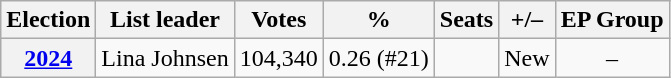<table class="wikitable sortable" style="text-align:center;">
<tr>
<th>Election</th>
<th>List leader</th>
<th>Votes</th>
<th>%</th>
<th>Seats</th>
<th>+/–</th>
<th>EP Group</th>
</tr>
<tr>
<th><a href='#'>2024</a></th>
<td>Lina Johnsen</td>
<td>104,340</td>
<td>0.26 (#21)</td>
<td></td>
<td>New</td>
<td>–</td>
</tr>
</table>
